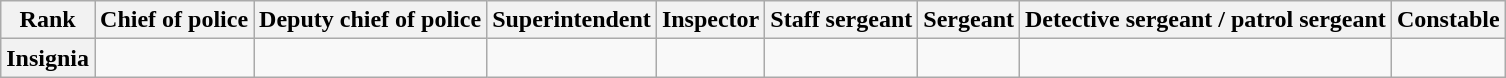<table class="wikitable">
<tr>
<th>Rank</th>
<th>Chief of police</th>
<th>Deputy chief of police</th>
<th>Superintendent</th>
<th>Inspector</th>
<th>Staff sergeant</th>
<th>Sergeant</th>
<th>Detective sergeant / patrol sergeant</th>
<th>Constable</th>
</tr>
<tr>
<th>Insignia</th>
<td></td>
<td></td>
<td></td>
<td></td>
<td></td>
<td></td>
<td></td>
<td></td>
</tr>
</table>
